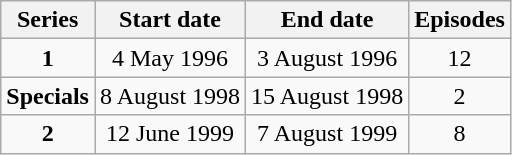<table class="wikitable" style="text-align:center;">
<tr>
<th>Series</th>
<th>Start date</th>
<th>End date</th>
<th>Episodes</th>
</tr>
<tr>
<td><strong>1</strong></td>
<td>4 May 1996</td>
<td>3 August 1996</td>
<td>12</td>
</tr>
<tr>
<td><strong>Specials</strong></td>
<td>8 August 1998</td>
<td>15 August 1998</td>
<td>2</td>
</tr>
<tr>
<td><strong>2</strong></td>
<td>12 June 1999</td>
<td>7 August 1999</td>
<td>8</td>
</tr>
</table>
